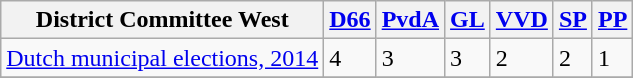<table class="wikitable">
<tr>
<th>District Committee West</th>
<th><a href='#'>D66</a></th>
<th><a href='#'>PvdA</a></th>
<th><a href='#'>GL</a></th>
<th><a href='#'>VVD</a></th>
<th><a href='#'>SP</a></th>
<th><a href='#'>PP</a></th>
</tr>
<tr>
<td><a href='#'>Dutch municipal elections, 2014</a></td>
<td>4</td>
<td>3</td>
<td>3</td>
<td>2</td>
<td>2</td>
<td>1</td>
</tr>
<tr>
</tr>
</table>
